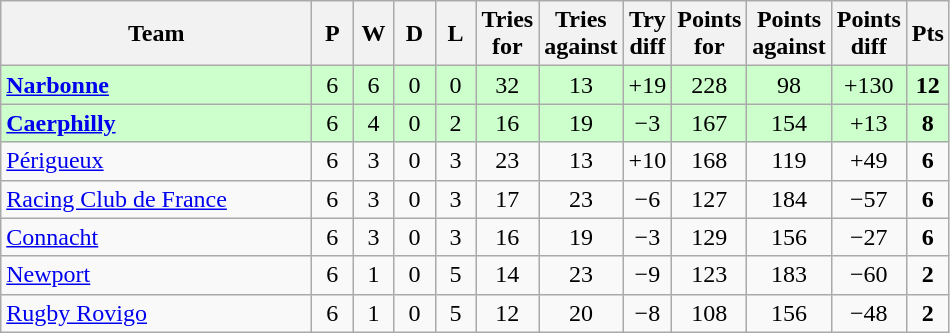<table class="wikitable" style="text-align: center;">
<tr>
<th width="200">Team</th>
<th width="20">P</th>
<th width="20">W</th>
<th width="20">D</th>
<th width="20">L</th>
<th width="20">Tries for</th>
<th width="20">Tries against</th>
<th width="20">Try diff</th>
<th width="20">Points for</th>
<th width="20">Points against</th>
<th width="25">Points diff</th>
<th width="20">Pts</th>
</tr>
<tr bgcolor="#ccffcc">
<td align="left"> <strong><a href='#'>Narbonne</a></strong></td>
<td>6</td>
<td>6</td>
<td>0</td>
<td>0</td>
<td>32</td>
<td>13</td>
<td>+19</td>
<td>228</td>
<td>98</td>
<td>+130</td>
<td><strong>12</strong></td>
</tr>
<tr bgcolor="#ccffcc">
<td align="left"> <strong><a href='#'>Caerphilly</a></strong></td>
<td>6</td>
<td>4</td>
<td>0</td>
<td>2</td>
<td>16</td>
<td>19</td>
<td>−3</td>
<td>167</td>
<td>154</td>
<td>+13</td>
<td><strong>8</strong></td>
</tr>
<tr>
<td align="left"> <a href='#'>Périgueux</a></td>
<td>6</td>
<td>3</td>
<td>0</td>
<td>3</td>
<td>23</td>
<td>13</td>
<td>+10</td>
<td>168</td>
<td>119</td>
<td>+49</td>
<td><strong>6</strong></td>
</tr>
<tr>
<td align="left"> <a href='#'>Racing Club de France</a></td>
<td>6</td>
<td>3</td>
<td>0</td>
<td>3</td>
<td>17</td>
<td>23</td>
<td>−6</td>
<td>127</td>
<td>184</td>
<td>−57</td>
<td><strong>6</strong></td>
</tr>
<tr>
<td align="left"> <a href='#'>Connacht</a></td>
<td>6</td>
<td>3</td>
<td>0</td>
<td>3</td>
<td>16</td>
<td>19</td>
<td>−3</td>
<td>129</td>
<td>156</td>
<td>−27</td>
<td><strong>6</strong></td>
</tr>
<tr>
<td align="left"> <a href='#'>Newport</a></td>
<td>6</td>
<td>1</td>
<td>0</td>
<td>5</td>
<td>14</td>
<td>23</td>
<td>−9</td>
<td>123</td>
<td>183</td>
<td>−60</td>
<td><strong>2</strong></td>
</tr>
<tr>
<td align="left"> <a href='#'>Rugby Rovigo</a></td>
<td>6</td>
<td>1</td>
<td>0</td>
<td>5</td>
<td>12</td>
<td>20</td>
<td>−8</td>
<td>108</td>
<td>156</td>
<td>−48</td>
<td><strong>2</strong></td>
</tr>
</table>
